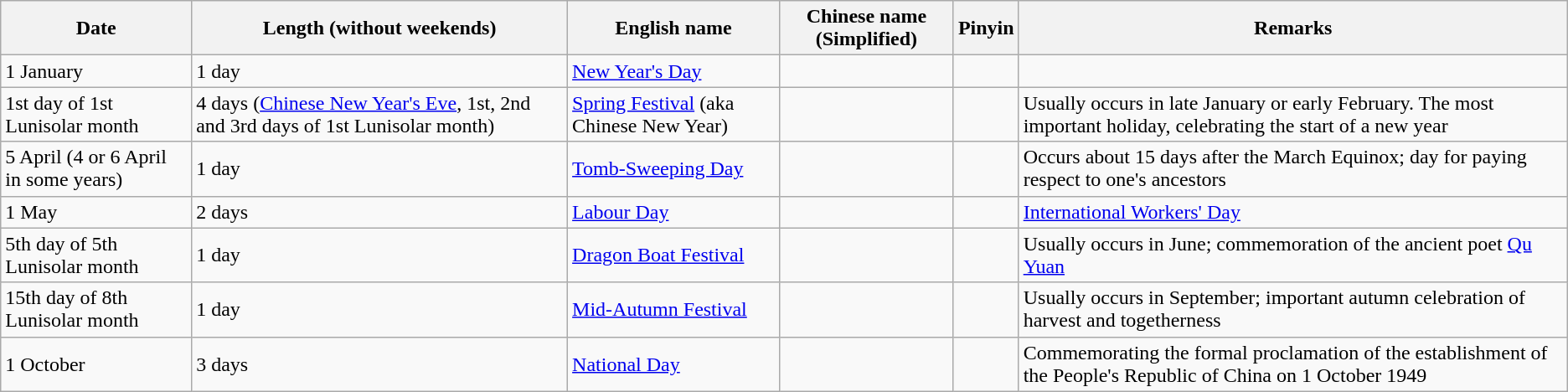<table class="wikitable">
<tr>
<th>Date</th>
<th>Length (without weekends)</th>
<th>English name</th>
<th>Chinese name (Simplified)</th>
<th>Pinyin</th>
<th>Remarks</th>
</tr>
<tr>
<td>1 January</td>
<td>1 day</td>
<td><a href='#'>New Year's Day</a></td>
<td></td>
<td></td>
<td></td>
</tr>
<tr>
<td>1st day of 1st Lunisolar month</td>
<td>4 days (<a href='#'>Chinese New Year's Eve</a>, 1st, 2nd and 3rd days of 1st Lunisolar month)</td>
<td><a href='#'>Spring Festival</a> (aka Chinese New Year)</td>
<td></td>
<td></td>
<td>Usually occurs in late January or early February. The most important holiday, celebrating the start of a new year</td>
</tr>
<tr>
<td>5 April (4 or 6 April in some years)</td>
<td>1 day</td>
<td><a href='#'>Tomb-Sweeping Day</a></td>
<td></td>
<td></td>
<td>Occurs about 15 days after the March Equinox; day for paying respect to one's ancestors</td>
</tr>
<tr>
<td>1 May</td>
<td>2 days</td>
<td><a href='#'>Labour Day</a></td>
<td></td>
<td></td>
<td><a href='#'>International Workers' Day</a></td>
</tr>
<tr>
<td>5th day of 5th Lunisolar month</td>
<td>1 day</td>
<td><a href='#'>Dragon Boat Festival</a></td>
<td></td>
<td></td>
<td>Usually occurs in June; commemoration of the ancient poet <a href='#'>Qu Yuan</a></td>
</tr>
<tr>
<td>15th day of 8th Lunisolar month</td>
<td>1 day</td>
<td><a href='#'>Mid-Autumn Festival</a></td>
<td></td>
<td></td>
<td>Usually occurs in September; important autumn celebration of harvest and togetherness</td>
</tr>
<tr>
<td>1 October</td>
<td>3 days</td>
<td><a href='#'>National Day</a></td>
<td></td>
<td></td>
<td>Commemorating the formal proclamation of the establishment of the People's Republic of China on 1 October 1949</td>
</tr>
</table>
